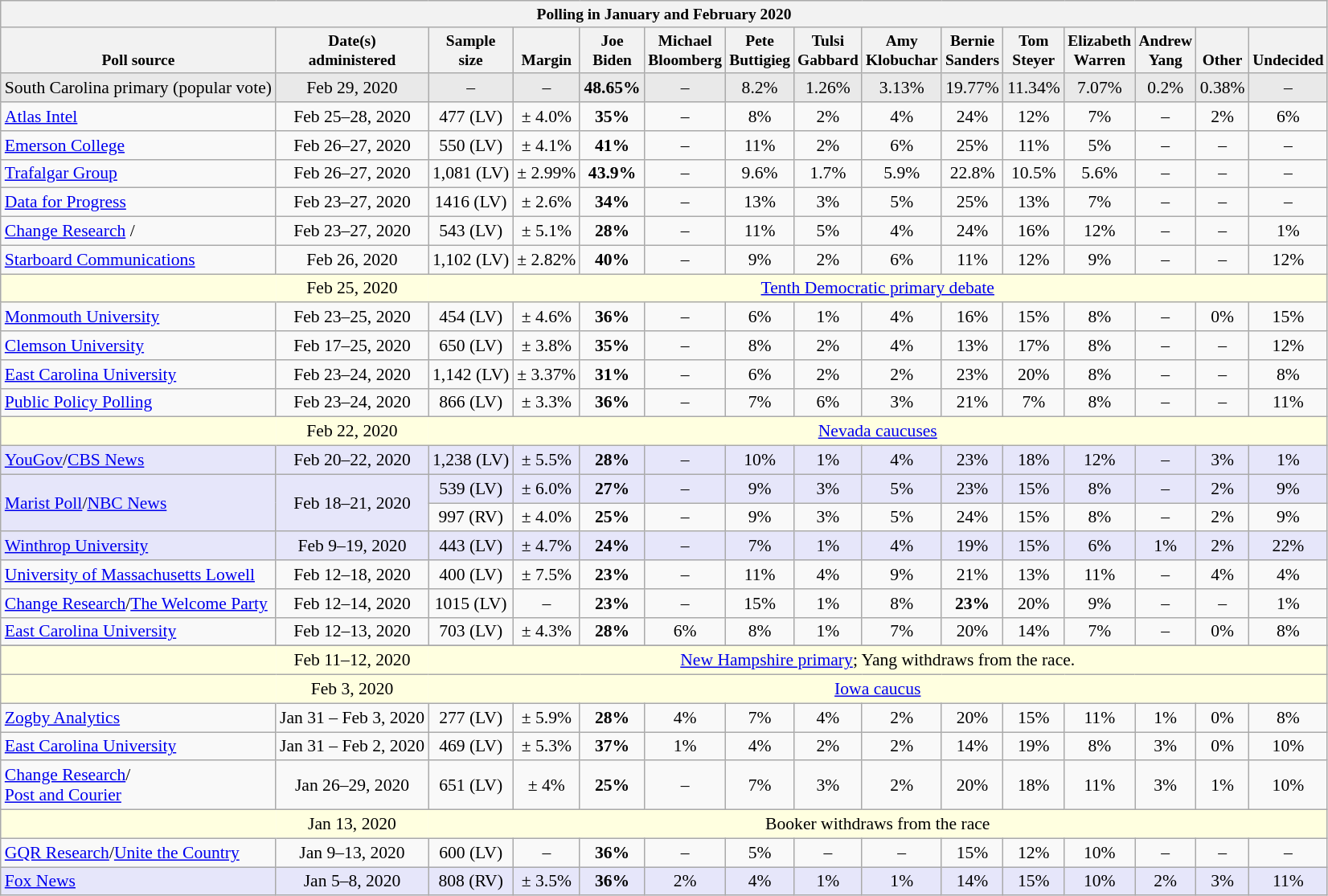<table class="wikitable mw-collapsible mw-collapsed" style="font-size:90%;text-align:center;">
<tr valign=bottom style="font-size:90%;">
<th colspan=16>Polling in January and February 2020</th>
</tr>
<tr valign=bottom style="font-size:90%;">
<th>Poll source</th>
<th>Date(s)<br>administered</th>
<th>Sample<br>size</th>
<th>Margin<br></th>
<th>Joe<br>Biden</th>
<th>Michael<br>Bloomberg</th>
<th>Pete<br>Buttigieg</th>
<th>Tulsi<br>Gabbard</th>
<th>Amy<br>Klobuchar</th>
<th>Bernie<br>Sanders</th>
<th>Tom<br>Steyer</th>
<th>Elizabeth<br>Warren</th>
<th>Andrew<br>Yang</th>
<th>Other</th>
<th>Undecided</th>
</tr>
<tr style="background:#e9e9e9;">
<td style="text-align:left;">South Carolina primary (popular vote)</td>
<td>Feb 29, 2020</td>
<td>–</td>
<td>–</td>
<td><strong>48.65%</strong></td>
<td>–</td>
<td>8.2%</td>
<td>1.26%</td>
<td>3.13%</td>
<td>19.77%</td>
<td>11.34%</td>
<td>7.07%</td>
<td>0.2%</td>
<td>0.38%</td>
<td>–</td>
</tr>
<tr>
<td style="text-align:left;"><a href='#'>Atlas Intel</a></td>
<td>Feb 25–28, 2020</td>
<td>477 (LV)</td>
<td>± 4.0%</td>
<td><strong>35%</strong></td>
<td>–</td>
<td>8%</td>
<td>2%</td>
<td>4%</td>
<td>24%</td>
<td>12%</td>
<td>7%</td>
<td>–</td>
<td>2%</td>
<td>6%</td>
</tr>
<tr>
<td style="text-align:left;"><a href='#'>Emerson College</a></td>
<td>Feb 26–27, 2020</td>
<td>550 (LV)</td>
<td>± 4.1%</td>
<td><strong>41%</strong></td>
<td>–</td>
<td>11%</td>
<td>2%</td>
<td>6%</td>
<td>25%</td>
<td>11%</td>
<td>5%</td>
<td>–</td>
<td>–</td>
<td>–</td>
</tr>
<tr>
<td style="text-align:left;"><a href='#'>Trafalgar Group</a></td>
<td>Feb 26–27, 2020</td>
<td>1,081 (LV)</td>
<td>± 2.99%</td>
<td><strong>43.9%</strong></td>
<td>–</td>
<td>9.6%</td>
<td>1.7%</td>
<td>5.9%</td>
<td>22.8%</td>
<td>10.5%</td>
<td>5.6%</td>
<td>–</td>
<td>–</td>
<td>–</td>
</tr>
<tr>
<td style="text-align:left;"><a href='#'>Data for Progress</a></td>
<td>Feb 23–27, 2020</td>
<td>1416 (LV)</td>
<td>± 2.6%</td>
<td><strong>34%</strong></td>
<td>–</td>
<td>13%</td>
<td>3%</td>
<td>5%</td>
<td>25%</td>
<td>13%</td>
<td>7%</td>
<td>–</td>
<td>–</td>
<td>–</td>
</tr>
<tr>
<td style="text-align:left;"><a href='#'>Change Research</a> /<br></td>
<td>Feb 23–27, 2020</td>
<td>543 (LV)</td>
<td>± 5.1%</td>
<td><strong>28%</strong></td>
<td>–</td>
<td>11%</td>
<td>5%</td>
<td>4%</td>
<td>24%</td>
<td>16%</td>
<td>12%</td>
<td>–</td>
<td>–</td>
<td>1%</td>
</tr>
<tr>
<td style="text-align:left;"><a href='#'>Starboard Communications</a></td>
<td>Feb 26, 2020</td>
<td>1,102 (LV)</td>
<td>± 2.82%</td>
<td><strong>40%</strong></td>
<td>–</td>
<td>9%</td>
<td>2%</td>
<td>6%</td>
<td>11%</td>
<td>12%</td>
<td>9%</td>
<td>–</td>
<td>–</td>
<td>12%</td>
</tr>
<tr style="background:lightyellow;">
<td style="border-right-style:hidden;"></td>
<td style="border-right-style:hidden;">Feb 25, 2020</td>
<td colspan="16"><a href='#'>Tenth Democratic primary debate</a></td>
</tr>
<tr>
<td style="text-align:left;"><a href='#'>Monmouth University</a></td>
<td>Feb 23–25, 2020</td>
<td>454 (LV)</td>
<td>± 4.6%</td>
<td><strong>36%</strong></td>
<td>–</td>
<td>6%</td>
<td>1%</td>
<td>4%</td>
<td>16%</td>
<td>15%</td>
<td>8%</td>
<td>–</td>
<td>0%</td>
<td>15%</td>
</tr>
<tr>
<td style="text-align:left;"><a href='#'>Clemson University</a></td>
<td>Feb 17–25, 2020</td>
<td>650 (LV)</td>
<td>± 3.8%</td>
<td><strong>35%</strong></td>
<td>–</td>
<td>8%</td>
<td>2%</td>
<td>4%</td>
<td>13%</td>
<td>17%</td>
<td>8%</td>
<td>–</td>
<td>–</td>
<td>12%</td>
</tr>
<tr>
<td style="text-align:left;"><a href='#'>East Carolina University</a></td>
<td>Feb 23–24, 2020</td>
<td>1,142 (LV)</td>
<td>± 3.37%</td>
<td><strong>31%</strong></td>
<td>–</td>
<td>6%</td>
<td>2%</td>
<td>2%</td>
<td>23%</td>
<td>20%</td>
<td>8%</td>
<td>–</td>
<td>–</td>
<td>8%</td>
</tr>
<tr>
<td style="text-align:left;"><a href='#'>Public Policy Polling</a></td>
<td>Feb 23–24, 2020</td>
<td>866 (LV)</td>
<td>± 3.3%</td>
<td><strong>36%</strong></td>
<td>–</td>
<td>7%</td>
<td>6%</td>
<td>3%</td>
<td>21%</td>
<td>7%</td>
<td>8%</td>
<td>–</td>
<td>–</td>
<td>11%</td>
</tr>
<tr style="background:lightyellow;">
<td style="border-right-style:hidden;"></td>
<td style="border-right-style:hidden;">Feb 22, 2020</td>
<td colspan="13"><a href='#'>Nevada caucuses</a></td>
</tr>
<tr bgcolor="lavender">
<td style="text-align:left;"><a href='#'>YouGov</a>/<a href='#'>CBS News</a></td>
<td>Feb 20–22, 2020</td>
<td>1,238 (LV)</td>
<td>± 5.5%</td>
<td><strong>28%</strong></td>
<td>–</td>
<td>10%</td>
<td>1%</td>
<td>4%</td>
<td>23%</td>
<td>18%</td>
<td>12%</td>
<td>–</td>
<td>3%</td>
<td>1%</td>
</tr>
<tr bgcolor="lavender">
<td rowspan=2 style="text-align:left;"><a href='#'>Marist Poll</a>/<a href='#'>NBC News</a></td>
<td rowspan=2>Feb 18–21, 2020</td>
<td>539 (LV)</td>
<td>± 6.0%</td>
<td><strong>27%</strong></td>
<td>–</td>
<td>9%</td>
<td>3%</td>
<td>5%</td>
<td>23%</td>
<td>15%</td>
<td>8%</td>
<td>–</td>
<td>2%</td>
<td>9%</td>
</tr>
<tr>
<td>997 (RV)</td>
<td>± 4.0%</td>
<td><strong>25%</strong></td>
<td>–</td>
<td>9%</td>
<td>3%</td>
<td>5%</td>
<td>24%</td>
<td>15%</td>
<td>8%</td>
<td>–</td>
<td>2%</td>
<td>9%</td>
</tr>
<tr bgcolor="lavender">
<td style="text-align:left;"><a href='#'>Winthrop University</a></td>
<td>Feb 9–19, 2020</td>
<td>443 (LV)</td>
<td>± 4.7%</td>
<td><strong>24%</strong></td>
<td>–</td>
<td>7%</td>
<td>1%</td>
<td>4%</td>
<td>19%</td>
<td>15%</td>
<td>6%</td>
<td>1%</td>
<td>2%</td>
<td>22%</td>
</tr>
<tr>
<td style="text-align:left;"><a href='#'>University of Massachusetts Lowell</a></td>
<td>Feb 12–18, 2020</td>
<td>400 (LV)</td>
<td>± 7.5%</td>
<td><strong>23%</strong></td>
<td>–</td>
<td>11%</td>
<td>4%</td>
<td>9%</td>
<td>21%</td>
<td>13%</td>
<td>11%</td>
<td>–</td>
<td>4%</td>
<td>4%</td>
</tr>
<tr>
<td style="text-align:left;"><a href='#'>Change Research</a>/<a href='#'>The Welcome Party</a></td>
<td>Feb 12–14, 2020</td>
<td>1015 (LV)</td>
<td>–</td>
<td><strong>23%</strong></td>
<td>–</td>
<td>15%</td>
<td>1%</td>
<td>8%</td>
<td><strong>23%</strong></td>
<td>20%</td>
<td>9%</td>
<td>–</td>
<td>–</td>
<td>1%</td>
</tr>
<tr>
<td style="text-align:left;"><a href='#'>East Carolina University</a></td>
<td>Feb 12–13, 2020</td>
<td>703 (LV)</td>
<td>± 4.3%</td>
<td><strong>28%</strong></td>
<td>6%</td>
<td>8%</td>
<td>1%</td>
<td>7%</td>
<td>20%</td>
<td>14%</td>
<td>7%</td>
<td>–</td>
<td>0%</td>
<td>8%</td>
</tr>
<tr>
</tr>
<tr style="background:lightyellow;">
<td style="border-right-style:hidden;"></td>
<td style="border-right-style:hidden;">Feb 11–12, 2020</td>
<td colspan="13"><a href='#'>New Hampshire primary</a>; Yang withdraws from the race.</td>
</tr>
<tr style="background:lightyellow;">
<td style="border-right-style:hidden;"></td>
<td style="border-right-style:hidden;">Feb 3, 2020</td>
<td colspan="13"><a href='#'>Iowa caucus</a></td>
</tr>
<tr>
<td style="text-align:left;"><a href='#'>Zogby Analytics</a></td>
<td>Jan 31 – Feb 3, 2020</td>
<td>277 (LV)</td>
<td>± 5.9%</td>
<td><strong>28%</strong></td>
<td>4%</td>
<td>7%</td>
<td>4%</td>
<td>2%</td>
<td>20%</td>
<td>15%</td>
<td>11%</td>
<td>1%</td>
<td>0%</td>
<td>8%</td>
</tr>
<tr>
<td style="text-align:left;"><a href='#'>East Carolina University</a></td>
<td>Jan 31 – Feb 2, 2020</td>
<td>469 (LV)</td>
<td>± 5.3%</td>
<td><strong>37%</strong></td>
<td>1%</td>
<td>4%</td>
<td>2%</td>
<td>2%</td>
<td>14%</td>
<td>19%</td>
<td>8%</td>
<td>3%</td>
<td>0%</td>
<td>10%</td>
</tr>
<tr>
<td style="text-align:left;"><a href='#'>Change Research</a>/<a href='#'><br>Post and Courier</a></td>
<td>Jan 26–29, 2020</td>
<td>651 (LV)</td>
<td>± 4%</td>
<td><strong>25%</strong></td>
<td>–</td>
<td>7%</td>
<td>3%</td>
<td>2%</td>
<td>20%</td>
<td>18%</td>
<td>11%</td>
<td>3%</td>
<td>1%</td>
<td>10%</td>
</tr>
<tr style="background:lightyellow;">
<td style="border-right-style:hidden;"></td>
<td style="border-right-style:hidden;">Jan 13, 2020</td>
<td colspan="13">Booker withdraws from the race</td>
</tr>
<tr>
<td style="text-align:left;"><a href='#'>GQR Research</a>/<a href='#'>Unite the Country</a></td>
<td>Jan 9–13, 2020</td>
<td>600 (LV)</td>
<td>–</td>
<td><strong>36%</strong></td>
<td>–</td>
<td>5%</td>
<td>–</td>
<td>–</td>
<td>15%</td>
<td>12%</td>
<td>10%</td>
<td>–</td>
<td>–</td>
<td>–</td>
</tr>
<tr bgcolor=lavender>
<td style="text-align:left;"><a href='#'>Fox News</a></td>
<td>Jan 5–8, 2020</td>
<td>808 (RV)</td>
<td>± 3.5%</td>
<td><strong>36%</strong></td>
<td>2%</td>
<td>4%</td>
<td>1%</td>
<td>1%</td>
<td>14%</td>
<td>15%</td>
<td>10%</td>
<td>2%</td>
<td>3%</td>
<td>11%</td>
</tr>
</table>
